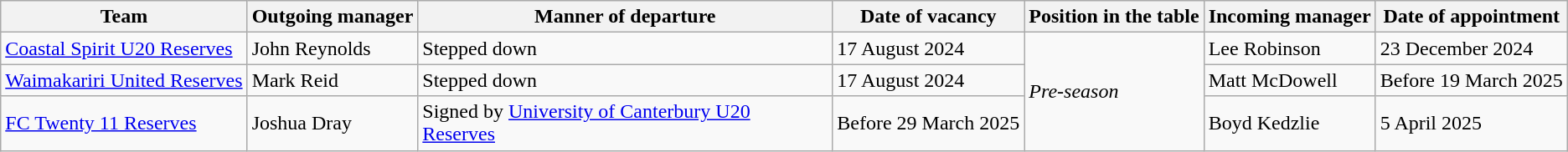<table class="wikitable">
<tr>
<th>Team</th>
<th>Outgoing manager</th>
<th>Manner of departure</th>
<th>Date of vacancy</th>
<th>Position in the table</th>
<th>Incoming manager</th>
<th>Date of appointment</th>
</tr>
<tr>
<td><a href='#'>Coastal Spirit U20 Reserves</a></td>
<td> John Reynolds</td>
<td>Stepped down</td>
<td>17 August 2024</td>
<td rowspan="3"><em>Pre-season</em></td>
<td>Lee Robinson</td>
<td>23 December 2024</td>
</tr>
<tr>
<td><a href='#'>Waimakariri United Reserves</a></td>
<td>Mark Reid</td>
<td>Stepped down</td>
<td>17 August 2024</td>
<td>Matt McDowell</td>
<td>Before 19 March 2025</td>
</tr>
<tr>
<td><a href='#'>FC Twenty 11 Reserves</a></td>
<td> Joshua Dray</td>
<td>Signed by <a href='#'>University of Canterbury U20 Reserves</a></td>
<td>Before 29 March 2025</td>
<td>Boyd Kedzlie</td>
<td>5 April 2025</td>
</tr>
</table>
